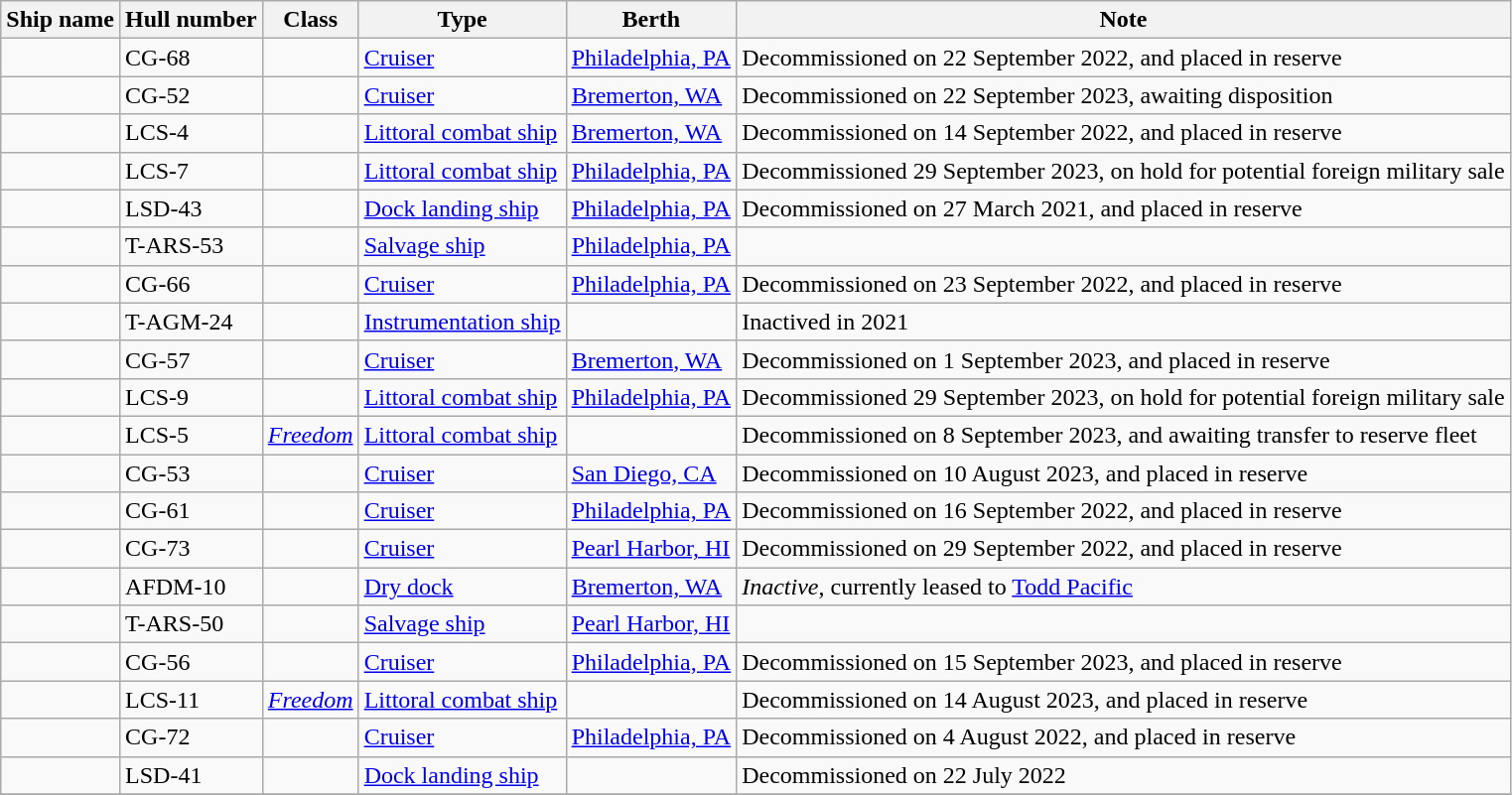<table class="wikitable sortable nowraplinks">
<tr>
<th>Ship name</th>
<th>Hull number</th>
<th>Class</th>
<th>Type</th>
<th>Berth</th>
<th>Note</th>
</tr>
<tr>
<td></td>
<td>CG-68</td>
<td></td>
<td><a href='#'>Cruiser</a></td>
<td><a href='#'>Philadelphia, PA</a></td>
<td>Decommissioned on 22 September 2022, and placed in reserve</td>
</tr>
<tr>
<td></td>
<td>CG-52</td>
<td></td>
<td><a href='#'>Cruiser</a></td>
<td><a href='#'>Bremerton, WA</a></td>
<td>Decommissioned on 22 September 2023, awaiting disposition</td>
</tr>
<tr>
<td></td>
<td>LCS-4</td>
<td></td>
<td><a href='#'>Littoral combat ship</a></td>
<td><a href='#'>Bremerton, WA</a></td>
<td>Decommissioned on 14 September 2022, and placed in reserve</td>
</tr>
<tr>
<td></td>
<td>LCS-7</td>
<td></td>
<td><a href='#'>Littoral combat ship</a></td>
<td><a href='#'>Philadelphia, PA</a></td>
<td>Decommissioned 29 September 2023, on hold for potential foreign military sale</td>
</tr>
<tr>
<td></td>
<td>LSD-43</td>
<td></td>
<td><a href='#'>Dock landing ship</a></td>
<td><a href='#'>Philadelphia, PA</a></td>
<td>Decommissioned on 27 March 2021, and placed in reserve</td>
</tr>
<tr>
<td></td>
<td>T-ARS-53</td>
<td></td>
<td><a href='#'>Salvage ship</a></td>
<td><a href='#'>Philadelphia, PA</a></td>
<td></td>
</tr>
<tr>
<td></td>
<td>CG-66</td>
<td></td>
<td><a href='#'>Cruiser</a></td>
<td><a href='#'>Philadelphia, PA</a></td>
<td>Decommissioned on 23 September 2022, and placed in reserve</td>
</tr>
<tr>
<td></td>
<td>T-AGM-24</td>
<td></td>
<td><a href='#'>Instrumentation ship</a></td>
<td></td>
<td>Inactived in 2021</td>
</tr>
<tr>
<td></td>
<td>CG-57</td>
<td></td>
<td><a href='#'>Cruiser</a></td>
<td><a href='#'>Bremerton, WA</a></td>
<td>Decommissioned on 1 September 2023, and placed in reserve</td>
</tr>
<tr>
<td></td>
<td>LCS-9</td>
<td></td>
<td><a href='#'>Littoral combat ship</a></td>
<td><a href='#'>Philadelphia, PA</a></td>
<td>Decommissioned 29 September 2023, on hold for potential foreign military sale</td>
</tr>
<tr>
<td></td>
<td>LCS-5</td>
<td><a href='#'><em>Freedom</em></a></td>
<td><a href='#'>Littoral combat ship</a></td>
<td></td>
<td>Decommissioned on 8 September 2023, and awaiting transfer to reserve fleet</td>
</tr>
<tr>
<td></td>
<td>CG-53</td>
<td></td>
<td><a href='#'>Cruiser</a></td>
<td><a href='#'>San Diego, CA</a></td>
<td>Decommissioned on 10 August 2023, and placed in reserve</td>
</tr>
<tr>
<td></td>
<td>CG-61</td>
<td></td>
<td><a href='#'>Cruiser</a></td>
<td><a href='#'>Philadelphia, PA</a></td>
<td>Decommissioned on 16 September 2022, and placed in reserve</td>
</tr>
<tr>
<td></td>
<td>CG-73</td>
<td></td>
<td><a href='#'>Cruiser</a></td>
<td><a href='#'>Pearl Harbor, HI</a></td>
<td>Decommissioned on 29 September 2022, and placed in reserve</td>
</tr>
<tr>
<td></td>
<td>AFDM-10</td>
<td></td>
<td><a href='#'>Dry dock</a></td>
<td><a href='#'>Bremerton, WA</a></td>
<td><em>Inactive</em>, currently leased to <a href='#'>Todd Pacific</a></td>
</tr>
<tr>
<td></td>
<td>T-ARS-50</td>
<td></td>
<td><a href='#'>Salvage ship</a></td>
<td><a href='#'>Pearl Harbor, HI</a></td>
<td></td>
</tr>
<tr>
<td></td>
<td>CG-56</td>
<td></td>
<td><a href='#'>Cruiser</a></td>
<td><a href='#'>Philadelphia, PA</a></td>
<td>Decommissioned on 15 September 2023, and placed in reserve</td>
</tr>
<tr>
<td></td>
<td>LCS-11</td>
<td><a href='#'><em>Freedom</em></a></td>
<td><a href='#'>Littoral combat ship</a></td>
<td></td>
<td>Decommissioned on 14 August 2023, and placed in reserve</td>
</tr>
<tr>
<td></td>
<td>CG-72</td>
<td></td>
<td><a href='#'>Cruiser</a></td>
<td><a href='#'>Philadelphia, PA</a></td>
<td>Decommissioned on 4 August 2022, and placed in reserve</td>
</tr>
<tr>
<td></td>
<td>LSD-41</td>
<td></td>
<td><a href='#'>Dock landing ship</a></td>
<td></td>
<td> Decommissioned on 22 July 2022</td>
</tr>
<tr>
</tr>
</table>
